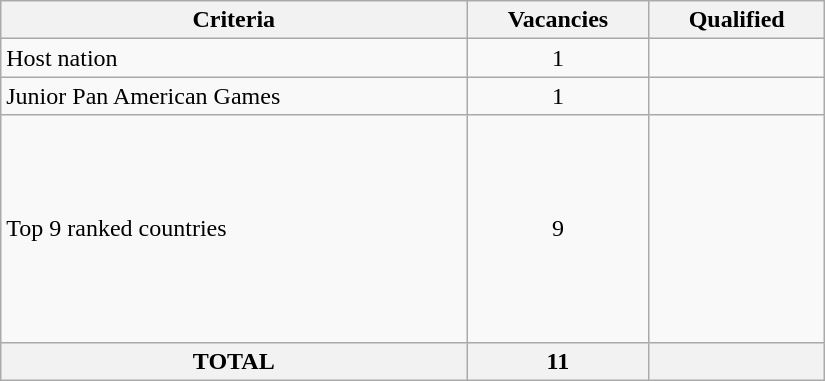<table class = "wikitable" width=550>
<tr>
<th>Criteria</th>
<th>Vacancies</th>
<th>Qualified</th>
</tr>
<tr>
<td>Host nation</td>
<td align="center">1</td>
<td></td>
</tr>
<tr>
<td>Junior Pan American Games</td>
<td align="center">1</td>
<td></td>
</tr>
<tr>
<td>Top 9 ranked countries</td>
<td align="center">9</td>
<td><br><br><br><br><br><br><br><br></td>
</tr>
<tr>
<th>TOTAL</th>
<th>11</th>
<th></th>
</tr>
</table>
